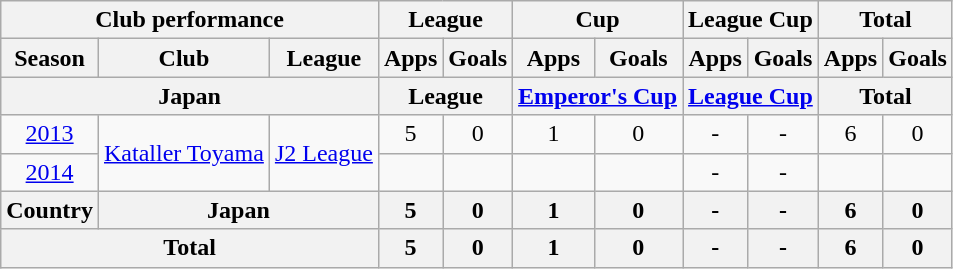<table class="wikitable" style="text-align:center">
<tr>
<th colspan=3>Club performance</th>
<th colspan=2>League</th>
<th colspan=2>Cup</th>
<th colspan=2>League Cup</th>
<th colspan=2>Total</th>
</tr>
<tr>
<th>Season</th>
<th>Club</th>
<th>League</th>
<th>Apps</th>
<th>Goals</th>
<th>Apps</th>
<th>Goals</th>
<th>Apps</th>
<th>Goals</th>
<th>Apps</th>
<th>Goals</th>
</tr>
<tr>
<th colspan=3>Japan</th>
<th colspan=2>League</th>
<th colspan=2><a href='#'>Emperor's Cup</a></th>
<th colspan=2><a href='#'>League Cup</a></th>
<th colspan=2>Total</th>
</tr>
<tr>
<td><a href='#'>2013</a></td>
<td rowspan="2"><a href='#'>Kataller Toyama</a></td>
<td rowspan=2><a href='#'>J2 League</a></td>
<td>5</td>
<td>0</td>
<td>1</td>
<td>0</td>
<td>-</td>
<td>-</td>
<td>6</td>
<td>0</td>
</tr>
<tr>
<td><a href='#'>2014</a></td>
<td></td>
<td></td>
<td></td>
<td></td>
<td>-</td>
<td>-</td>
<td></td>
<td></td>
</tr>
<tr>
<th rowspan=1>Country</th>
<th colspan=2>Japan</th>
<th>5</th>
<th>0</th>
<th>1</th>
<th>0</th>
<th>-</th>
<th>-</th>
<th>6</th>
<th>0</th>
</tr>
<tr>
<th colspan=3>Total</th>
<th>5</th>
<th>0</th>
<th>1</th>
<th>0</th>
<th>-</th>
<th>-</th>
<th>6</th>
<th>0</th>
</tr>
</table>
